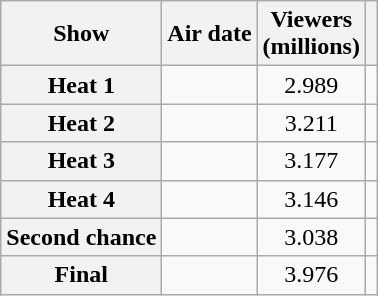<table class="wikitable plainrowheaders sortable" style="text-align:center">
<tr>
<th scope="col" class="unsortable">Show</th>
<th scope="col">Air date</th>
<th scope="col">Viewers<br>(millions)</th>
<th scope="col" class="unsortable"></th>
</tr>
<tr>
<th scope="row">Heat 1</th>
<td></td>
<td>2.989</td>
<td></td>
</tr>
<tr>
<th scope="row">Heat 2</th>
<td></td>
<td>3.211</td>
<td></td>
</tr>
<tr>
<th scope="row">Heat 3</th>
<td></td>
<td>3.177</td>
<td></td>
</tr>
<tr>
<th scope="row">Heat 4</th>
<td></td>
<td>3.146</td>
<td></td>
</tr>
<tr>
<th scope="row">Second chance</th>
<td></td>
<td>3.038</td>
<td></td>
</tr>
<tr>
<th scope="row">Final</th>
<td></td>
<td>3.976</td>
<td></td>
</tr>
</table>
